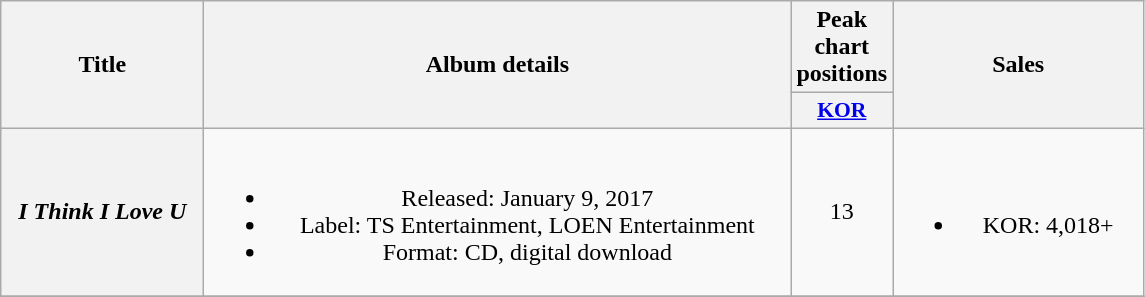<table class="wikitable plainrowheaders" style="text-align:center;">
<tr>
<th rowspan="2" style="width:8em;">Title</th>
<th rowspan="2" style="width:24em;">Album details</th>
<th colspan="1">Peak chart positions</th>
<th rowspan="2" style="width:10em;">Sales</th>
</tr>
<tr>
<th scope="col" style="width:3em;font-size:90%;"><a href='#'>KOR</a><br></th>
</tr>
<tr>
<th scope=row><em>I Think I Love U</em></th>
<td><br><ul><li>Released: January 9, 2017</li><li>Label: TS Entertainment, LOEN Entertainment</li><li>Format: CD, digital download</li></ul></td>
<td>13</td>
<td><br><ul><li>KOR: 4,018+</li></ul></td>
</tr>
<tr>
</tr>
</table>
